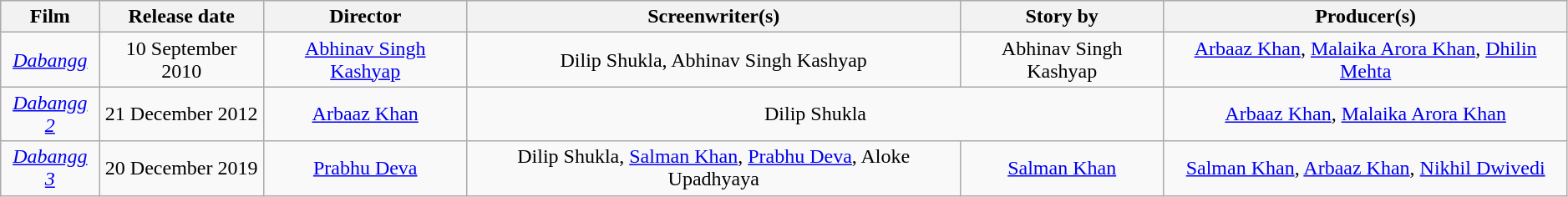<table class="wikitable plainrowheaders" style="text-align:center; width:99%;">
<tr>
<th>Film</th>
<th>Release date</th>
<th>Director</th>
<th>Screenwriter(s)</th>
<th>Story by</th>
<th>Producer(s)</th>
</tr>
<tr>
<td><em><a href='#'>Dabangg</a></em></td>
<td>10 September 2010</td>
<td><a href='#'>Abhinav Singh Kashyap</a></td>
<td>Dilip Shukla, Abhinav Singh Kashyap</td>
<td>Abhinav Singh Kashyap</td>
<td><a href='#'>Arbaaz Khan</a>, <a href='#'>Malaika Arora Khan</a>, <a href='#'>Dhilin Mehta</a></td>
</tr>
<tr>
<td><em><a href='#'>Dabangg 2</a></em></td>
<td>21 December 2012</td>
<td><a href='#'>Arbaaz Khan</a></td>
<td colspan=2>Dilip Shukla</td>
<td><a href='#'>Arbaaz Khan</a>, <a href='#'>Malaika Arora Khan</a></td>
</tr>
<tr>
<td><em><a href='#'>Dabangg 3</a></em></td>
<td>20 December 2019</td>
<td><a href='#'>Prabhu Deva</a></td>
<td>Dilip Shukla, <a href='#'>Salman Khan</a>, <a href='#'>Prabhu Deva</a>, Aloke Upadhyaya</td>
<td><a href='#'>Salman Khan</a></td>
<td><a href='#'>Salman Khan</a>, <a href='#'>Arbaaz Khan</a>, <a href='#'>Nikhil Dwivedi</a></td>
</tr>
</table>
